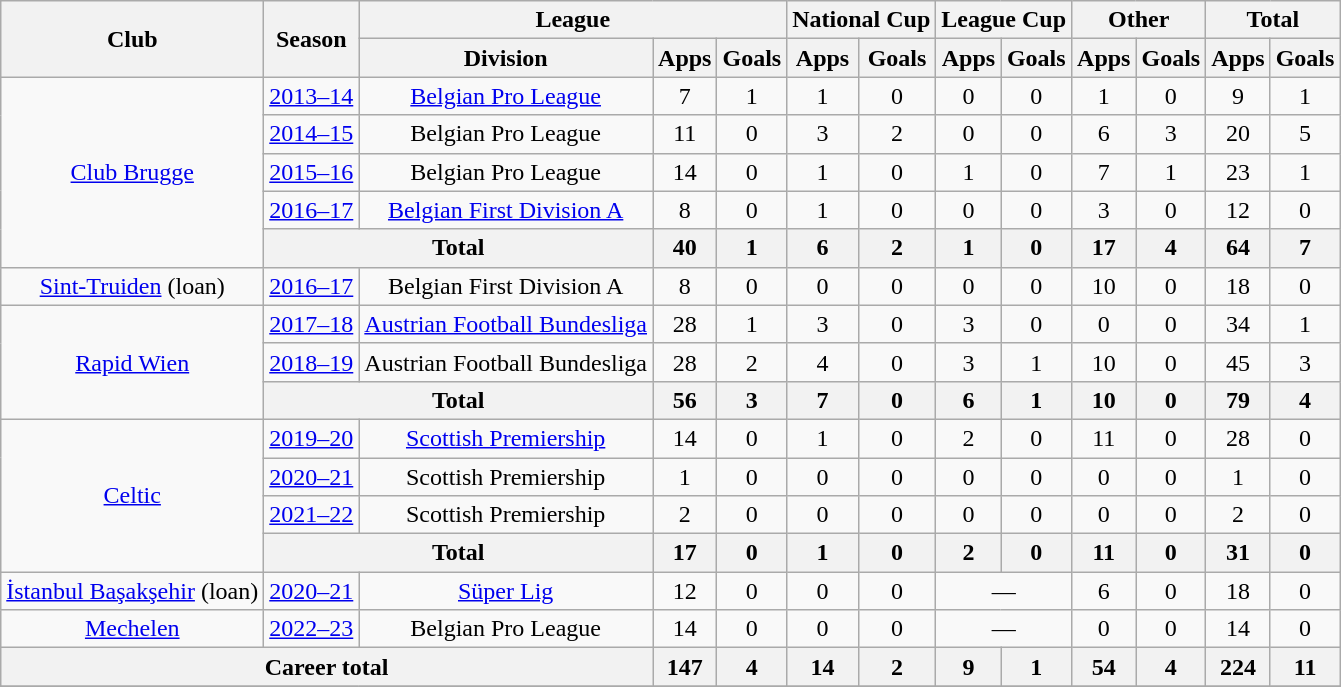<table class="wikitable" style="text-align: center">
<tr>
<th rowspan="2">Club</th>
<th rowspan="2">Season</th>
<th colspan=3>League</th>
<th colspan="2">National Cup</th>
<th colspan="2">League Cup</th>
<th colspan="2">Other</th>
<th colspan="2">Total</th>
</tr>
<tr>
<th>Division</th>
<th>Apps</th>
<th>Goals</th>
<th>Apps</th>
<th>Goals</th>
<th>Apps</th>
<th>Goals</th>
<th>Apps</th>
<th>Goals</th>
<th>Apps</th>
<th>Goals</th>
</tr>
<tr>
<td rowspan="5"><a href='#'>Club Brugge</a></td>
<td><a href='#'>2013–14</a></td>
<td><a href='#'>Belgian Pro League</a></td>
<td>7</td>
<td>1</td>
<td>1</td>
<td>0</td>
<td>0</td>
<td>0</td>
<td>1</td>
<td>0</td>
<td>9</td>
<td>1</td>
</tr>
<tr>
<td><a href='#'>2014–15</a></td>
<td>Belgian Pro League</td>
<td>11</td>
<td>0</td>
<td>3</td>
<td>2</td>
<td>0</td>
<td>0</td>
<td>6</td>
<td>3</td>
<td>20</td>
<td>5</td>
</tr>
<tr>
<td><a href='#'>2015–16</a></td>
<td>Belgian Pro League</td>
<td>14</td>
<td>0</td>
<td>1</td>
<td>0</td>
<td>1</td>
<td>0</td>
<td>7</td>
<td>1</td>
<td>23</td>
<td>1</td>
</tr>
<tr>
<td><a href='#'>2016–17</a></td>
<td><a href='#'>Belgian First Division A</a></td>
<td>8</td>
<td>0</td>
<td>1</td>
<td>0</td>
<td>0</td>
<td>0</td>
<td>3</td>
<td>0</td>
<td>12</td>
<td>0</td>
</tr>
<tr>
<th colspan="2">Total</th>
<th>40</th>
<th>1</th>
<th>6</th>
<th>2</th>
<th>1</th>
<th>0</th>
<th>17</th>
<th>4</th>
<th>64</th>
<th>7</th>
</tr>
<tr>
<td><a href='#'>Sint-Truiden</a> (loan)</td>
<td><a href='#'>2016–17</a></td>
<td>Belgian First Division A</td>
<td>8</td>
<td>0</td>
<td>0</td>
<td>0</td>
<td>0</td>
<td>0</td>
<td>10</td>
<td>0</td>
<td>18</td>
<td>0</td>
</tr>
<tr>
<td rowspan="3"><a href='#'>Rapid Wien</a></td>
<td><a href='#'>2017–18</a></td>
<td><a href='#'>Austrian Football Bundesliga</a></td>
<td>28</td>
<td>1</td>
<td>3</td>
<td>0</td>
<td>3</td>
<td>0</td>
<td>0</td>
<td>0</td>
<td>34</td>
<td>1</td>
</tr>
<tr>
<td><a href='#'>2018–19</a></td>
<td>Austrian Football Bundesliga</td>
<td>28</td>
<td>2</td>
<td>4</td>
<td>0</td>
<td>3</td>
<td>1</td>
<td>10</td>
<td>0</td>
<td>45</td>
<td>3</td>
</tr>
<tr>
<th colspan="2">Total</th>
<th>56</th>
<th>3</th>
<th>7</th>
<th>0</th>
<th>6</th>
<th>1</th>
<th>10</th>
<th>0</th>
<th>79</th>
<th>4</th>
</tr>
<tr>
<td rowspan="4"><a href='#'>Celtic</a></td>
<td><a href='#'>2019–20</a></td>
<td><a href='#'>Scottish Premiership</a></td>
<td>14</td>
<td>0</td>
<td>1</td>
<td>0</td>
<td>2</td>
<td>0</td>
<td>11</td>
<td>0</td>
<td>28</td>
<td>0</td>
</tr>
<tr>
<td><a href='#'>2020–21</a></td>
<td>Scottish Premiership</td>
<td>1</td>
<td>0</td>
<td>0</td>
<td>0</td>
<td>0</td>
<td>0</td>
<td>0</td>
<td>0</td>
<td>1</td>
<td>0</td>
</tr>
<tr>
<td><a href='#'>2021–22</a></td>
<td>Scottish Premiership</td>
<td>2</td>
<td>0</td>
<td>0</td>
<td>0</td>
<td>0</td>
<td>0</td>
<td>0</td>
<td>0</td>
<td>2</td>
<td>0</td>
</tr>
<tr>
<th colspan="2">Total</th>
<th>17</th>
<th>0</th>
<th>1</th>
<th>0</th>
<th>2</th>
<th>0</th>
<th>11</th>
<th>0</th>
<th>31</th>
<th>0</th>
</tr>
<tr>
<td><a href='#'>İstanbul Başakşehir</a> (loan)</td>
<td><a href='#'>2020–21</a></td>
<td><a href='#'>Süper Lig</a></td>
<td>12</td>
<td>0</td>
<td>0</td>
<td>0</td>
<td colspan=2>—</td>
<td>6</td>
<td>0</td>
<td>18</td>
<td>0</td>
</tr>
<tr>
<td><a href='#'>Mechelen</a></td>
<td><a href='#'>2022–23</a></td>
<td>Belgian Pro League</td>
<td>14</td>
<td>0</td>
<td>0</td>
<td>0</td>
<td colspan=2>—</td>
<td>0</td>
<td>0</td>
<td>14</td>
<td>0</td>
</tr>
<tr>
<th colspan="3">Career total</th>
<th>147</th>
<th>4</th>
<th>14</th>
<th>2</th>
<th>9</th>
<th>1</th>
<th>54</th>
<th>4</th>
<th>224</th>
<th>11</th>
</tr>
<tr>
</tr>
</table>
